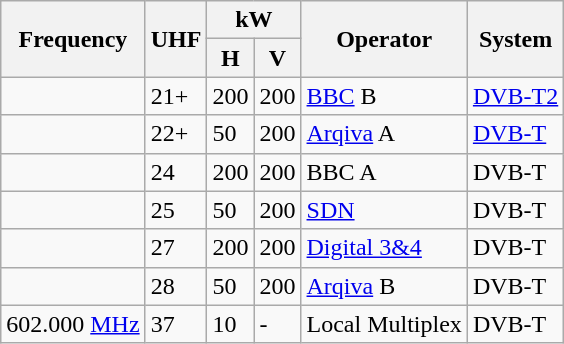<table class="wikitable sortable">
<tr>
<th rowspan=2>Frequency</th>
<th rowspan=2>UHF</th>
<th colspan=2>kW</th>
<th rowspan=2>Operator</th>
<th rowspan=2>System</th>
</tr>
<tr>
<th>H</th>
<th>V</th>
</tr>
<tr>
<td></td>
<td>21+</td>
<td>200</td>
<td>200</td>
<td><a href='#'>BBC</a> B</td>
<td><a href='#'>DVB-T2</a></td>
</tr>
<tr>
<td></td>
<td>22+</td>
<td>50</td>
<td>200</td>
<td><a href='#'>Arqiva</a> A</td>
<td><a href='#'>DVB-T</a></td>
</tr>
<tr>
<td></td>
<td>24</td>
<td>200</td>
<td>200</td>
<td>BBC A</td>
<td>DVB-T</td>
</tr>
<tr>
<td></td>
<td>25</td>
<td>50</td>
<td>200</td>
<td><a href='#'>SDN</a></td>
<td>DVB-T</td>
</tr>
<tr>
<td></td>
<td>27</td>
<td>200</td>
<td>200</td>
<td><a href='#'>Digital 3&4</a></td>
<td>DVB-T</td>
</tr>
<tr>
<td></td>
<td>28</td>
<td>50</td>
<td>200</td>
<td><a href='#'>Arqiva</a> B</td>
<td>DVB-T</td>
</tr>
<tr>
<td>602.000 <a href='#'>MHz</a></td>
<td>37</td>
<td>10</td>
<td>-</td>
<td>Local Multiplex</td>
<td>DVB-T</td>
</tr>
</table>
